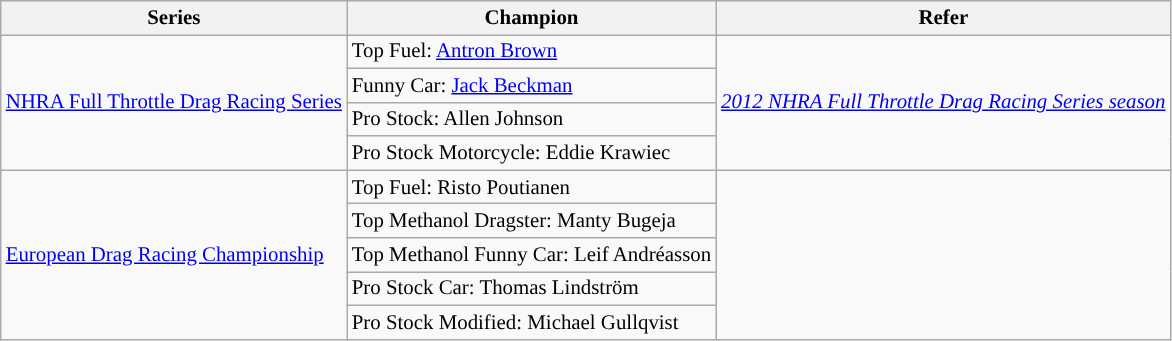<table class="wikitable" style="font-size:87%;">
<tr>
<th>Series</th>
<th>Champion</th>
<th>Refer</th>
</tr>
<tr>
<td rowspan=4><a href='#'>NHRA Full Throttle Drag Racing Series</a></td>
<td>Top Fuel:  <a href='#'>Antron Brown</a></td>
<td rowspan=4><em><a href='#'>2012 NHRA Full Throttle Drag Racing Series season</a></em></td>
</tr>
<tr>
<td>Funny Car:  <a href='#'>Jack Beckman</a></td>
</tr>
<tr>
<td>Pro Stock:  Allen Johnson</td>
</tr>
<tr>
<td>Pro Stock Motorcycle:  Eddie Krawiec</td>
</tr>
<tr>
<td rowspan=5><a href='#'>European Drag Racing Championship</a></td>
<td>Top Fuel:  Risto Poutianen</td>
<td rowspan=5></td>
</tr>
<tr>
<td>Top Methanol Dragster:  Manty Bugeja</td>
</tr>
<tr>
<td>Top Methanol Funny Car:  Leif Andréasson</td>
</tr>
<tr>
<td>Pro Stock Car:  Thomas Lindström</td>
</tr>
<tr>
<td>Pro Stock Modified:  Michael Gullqvist</td>
</tr>
</table>
